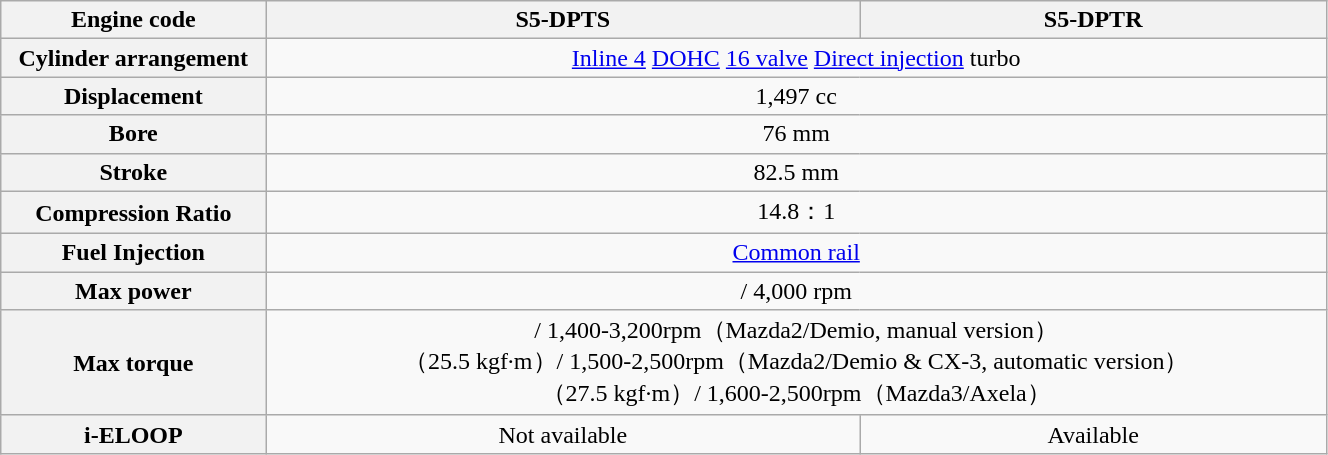<table class="wikitable" width="70%" style="text-align:center">
<tr>
<th>Engine code</th>
<th>S5-DPTS</th>
<th>S5-DPTR</th>
</tr>
<tr>
<th style="width:20%">Cylinder arrangement</th>
<td colspan=2><a href='#'>Inline 4</a> <a href='#'>DOHC</a> <a href='#'>16 valve</a> <a href='#'>Direct injection</a> turbo</td>
</tr>
<tr>
<th>Displacement</th>
<td colspan=2>1,497 cc</td>
</tr>
<tr>
<th>Bore</th>
<td colspan=2>76 mm</td>
</tr>
<tr>
<th>Stroke</th>
<td colspan=2>82.5 mm</td>
</tr>
<tr>
<th>Compression Ratio</th>
<td colspan=2>14.8：1</td>
</tr>
<tr>
<th>Fuel Injection</th>
<td colspan=2><a href='#'>Common rail</a></td>
</tr>
<tr>
<th>Max power</th>
<td colspan=2> / 4,000 rpm</td>
</tr>
<tr>
<th>Max torque</th>
<td colspan=2> / 1,400-3,200rpm（Mazda2/Demio, manual version）<br>（25.5 kgf·m）/ 1,500-2,500rpm（Mazda2/Demio & CX-3, automatic version）<br>（27.5 kgf·m）/ 1,600-2,500rpm（Mazda3/Axela）</td>
</tr>
<tr>
<th>i-ELOOP</th>
<td>Not available</td>
<td>Available</td>
</tr>
</table>
